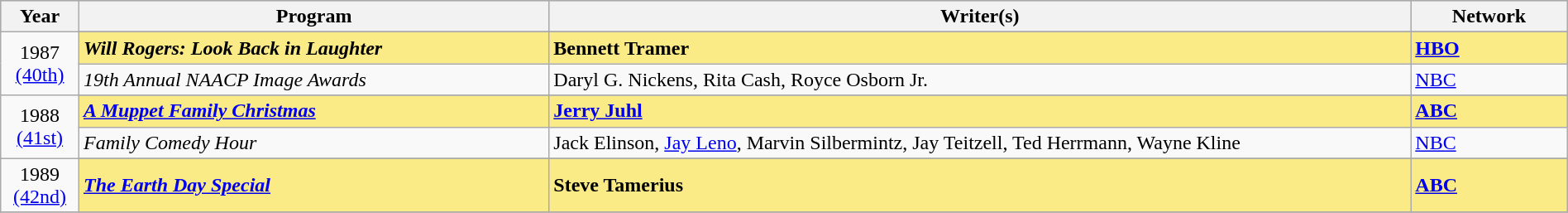<table class="wikitable" style="width:100%">
<tr bgcolor="#bebebe">
<th width="5%">Year</th>
<th width="30%">Program</th>
<th width="55%">Writer(s)</th>
<th width="10%">Network</th>
</tr>
<tr>
<td rowspan=3 style="text-align:center">1987<br><a href='#'>(40th)</a><br></td>
</tr>
<tr style="background:#FAEB86">
<td><strong><em>Will Rogers: Look Back in Laughter</em></strong></td>
<td><strong>Bennett Tramer</strong></td>
<td><strong><a href='#'>HBO</a></strong></td>
</tr>
<tr>
<td><em>19th Annual NAACP Image Awards</em></td>
<td>Daryl G. Nickens, Rita Cash, Royce Osborn Jr.</td>
<td><a href='#'>NBC</a></td>
</tr>
<tr>
<td rowspan=3 style="text-align:center">1988<br><a href='#'>(41st)</a><br></td>
</tr>
<tr style="background:#FAEB86">
<td><strong><em><a href='#'>A Muppet Family Christmas</a></em></strong></td>
<td><strong><a href='#'>Jerry Juhl</a></strong></td>
<td><strong><a href='#'>ABC</a></strong></td>
</tr>
<tr>
<td><em>Family Comedy Hour</em></td>
<td>Jack Elinson, <a href='#'>Jay Leno</a>, Marvin Silbermintz, Jay Teitzell, Ted Herrmann, Wayne Kline</td>
<td><a href='#'>NBC</a></td>
</tr>
<tr>
<td rowspan=2 style="text-align:center">1989<br><a href='#'>(42nd)</a><br></td>
</tr>
<tr style="background:#FAEB86">
<td><strong><em><a href='#'>The Earth Day Special</a></em></strong></td>
<td><strong>Steve Tamerius</strong></td>
<td><strong><a href='#'>ABC</a></strong></td>
</tr>
<tr>
</tr>
</table>
